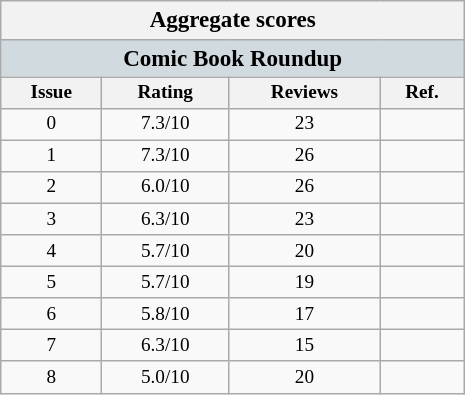<table class="wikitable" style="float: right; width:24.2em; font-size: 80%; text-align: center; margin:0.5em 0 0.5em 1em; padding:0;" cellpadding="0" cellspacing="0">
<tr>
<th colspan="4" style="font-size:120%;">Aggregate scores</th>
</tr>
<tr>
<th colspan="4" style="background:#d1dbdf;font-size:120%;">Comic Book Roundup</th>
</tr>
<tr>
<th>Issue</th>
<th>Rating</th>
<th>Reviews</th>
<th>Ref.</th>
</tr>
<tr>
<td>0</td>
<td>7.3/10</td>
<td>23</td>
<td></td>
</tr>
<tr>
<td>1</td>
<td>7.3/10</td>
<td>26</td>
<td></td>
</tr>
<tr>
<td>2</td>
<td>6.0/10</td>
<td>26</td>
<td></td>
</tr>
<tr>
<td>3</td>
<td>6.3/10</td>
<td>23</td>
<td></td>
</tr>
<tr>
<td>4</td>
<td>5.7/10</td>
<td>20</td>
<td></td>
</tr>
<tr>
<td>5</td>
<td>5.7/10</td>
<td>19</td>
<td></td>
</tr>
<tr>
<td>6</td>
<td>5.8/10</td>
<td>17</td>
<td></td>
</tr>
<tr>
<td>7</td>
<td>6.3/10</td>
<td>15</td>
<td></td>
</tr>
<tr>
<td>8</td>
<td>5.0/10</td>
<td>20</td>
<td></td>
</tr>
</table>
